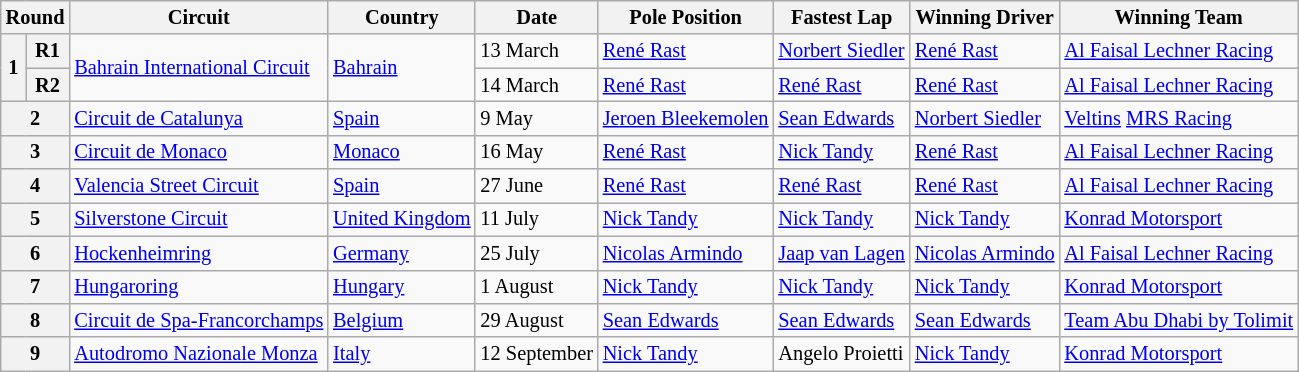<table class="wikitable" style="font-size: 85%">
<tr>
<th colspan=2>Round</th>
<th>Circuit</th>
<th>Country</th>
<th>Date</th>
<th>Pole Position</th>
<th>Fastest Lap</th>
<th>Winning Driver</th>
<th>Winning Team</th>
</tr>
<tr>
<th rowspan=2>1</th>
<th>R1</th>
<td rowspan=2> <a href='#'>Bahrain International Circuit</a></td>
<td rowspan=2><a href='#'>Bahrain</a></td>
<td>13 March</td>
<td> <a href='#'>René Rast</a></td>
<td> <a href='#'>Norbert Siedler</a></td>
<td> <a href='#'>René Rast</a></td>
<td> <a href='#'>Al Faisal Lechner Racing</a></td>
</tr>
<tr>
<th>R2</th>
<td>14 March</td>
<td> <a href='#'>René Rast</a></td>
<td> <a href='#'>René Rast</a></td>
<td> <a href='#'>René Rast</a></td>
<td> <a href='#'>Al Faisal Lechner Racing</a></td>
</tr>
<tr>
<th colspan=2>2</th>
<td> <a href='#'>Circuit de Catalunya</a></td>
<td><a href='#'>Spain</a></td>
<td>9 May</td>
<td> <a href='#'>Jeroen Bleekemolen</a></td>
<td> <a href='#'>Sean Edwards</a></td>
<td> <a href='#'>Norbert Siedler</a></td>
<td> <a href='#'>Veltins</a> <a href='#'>MRS Racing</a></td>
</tr>
<tr>
<th colspan=2>3</th>
<td> <a href='#'>Circuit de Monaco</a></td>
<td><a href='#'>Monaco</a></td>
<td>16 May</td>
<td> <a href='#'>René Rast</a></td>
<td> <a href='#'>Nick Tandy</a></td>
<td> <a href='#'>René Rast</a></td>
<td> <a href='#'>Al Faisal Lechner Racing</a></td>
</tr>
<tr>
<th colspan=2>4</th>
<td> <a href='#'>Valencia Street Circuit</a></td>
<td><a href='#'>Spain</a></td>
<td>27 June</td>
<td> <a href='#'>René Rast</a></td>
<td> <a href='#'>René Rast</a></td>
<td> <a href='#'>René Rast</a></td>
<td> <a href='#'>Al Faisal Lechner Racing</a></td>
</tr>
<tr>
<th colspan=2>5</th>
<td> <a href='#'>Silverstone Circuit</a></td>
<td><a href='#'>United Kingdom</a></td>
<td>11 July</td>
<td> <a href='#'>Nick Tandy</a></td>
<td> <a href='#'>Nick Tandy</a></td>
<td> <a href='#'>Nick Tandy</a></td>
<td> <a href='#'>Konrad Motorsport</a></td>
</tr>
<tr>
<th colspan=2>6</th>
<td> <a href='#'>Hockenheimring</a></td>
<td><a href='#'>Germany</a></td>
<td>25 July</td>
<td> <a href='#'>Nicolas Armindo</a></td>
<td> <a href='#'>Jaap van Lagen</a></td>
<td> <a href='#'>Nicolas Armindo</a></td>
<td> <a href='#'>Al Faisal Lechner Racing</a></td>
</tr>
<tr>
<th colspan=2>7</th>
<td> <a href='#'>Hungaroring</a></td>
<td><a href='#'>Hungary</a></td>
<td>1 August</td>
<td> <a href='#'>Nick Tandy</a></td>
<td> <a href='#'>Nick Tandy</a></td>
<td> <a href='#'>Nick Tandy</a></td>
<td> <a href='#'>Konrad Motorsport</a></td>
</tr>
<tr>
<th colspan=2>8</th>
<td> <a href='#'>Circuit de Spa-Francorchamps</a></td>
<td><a href='#'>Belgium</a></td>
<td>29 August</td>
<td> <a href='#'>Sean Edwards</a></td>
<td> <a href='#'>Sean Edwards</a></td>
<td> <a href='#'>Sean Edwards</a></td>
<td> <a href='#'>Team Abu Dhabi by Tolimit</a></td>
</tr>
<tr>
<th colspan=2>9</th>
<td> <a href='#'>Autodromo Nazionale Monza</a></td>
<td><a href='#'>Italy</a></td>
<td>12 September</td>
<td> <a href='#'>Nick Tandy</a></td>
<td> Angelo Proietti</td>
<td> <a href='#'>Nick Tandy</a></td>
<td> <a href='#'>Konrad Motorsport</a></td>
</tr>
</table>
